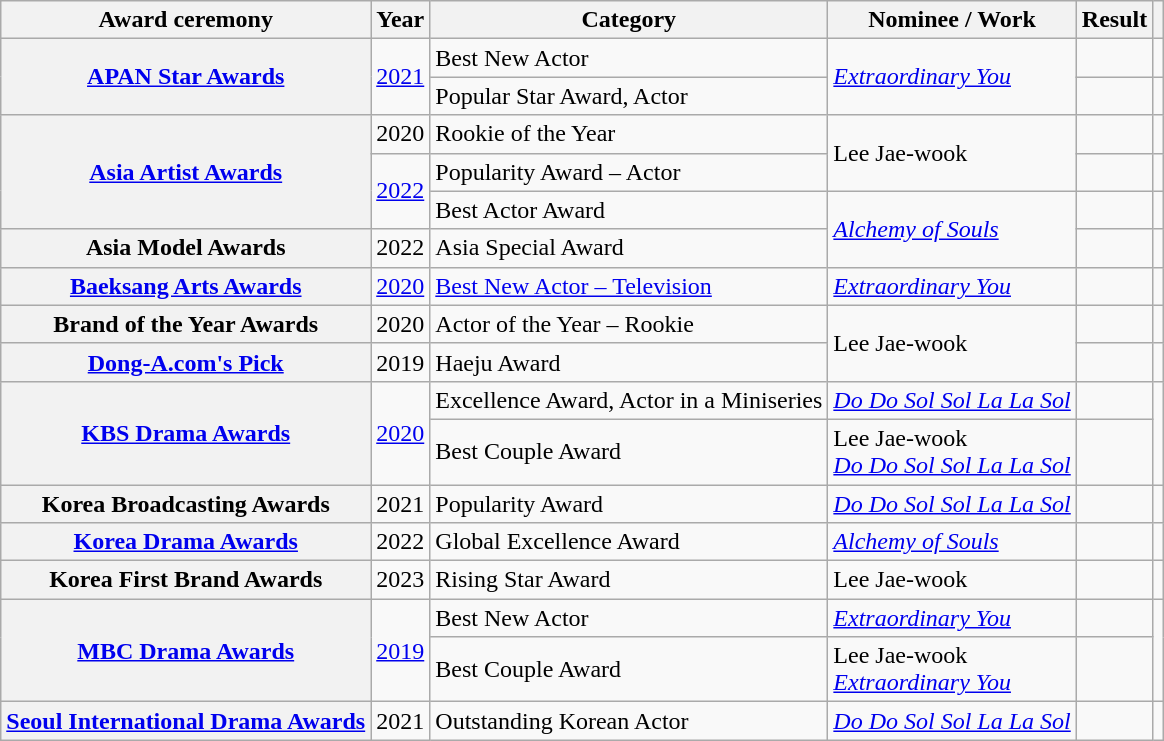<table class="wikitable plainrowheaders sortable">
<tr>
<th scope="col">Award ceremony</th>
<th scope="col">Year</th>
<th scope="col">Category</th>
<th scope="col">Nominee / Work</th>
<th scope="col">Result</th>
<th scope="col" class="unsortable"></th>
</tr>
<tr>
<th scope="row"rowspan="2"><a href='#'>APAN Star Awards</a></th>
<td rowspan="2" style="text-align:center"><a href='#'>2021</a></td>
<td>Best New Actor</td>
<td rowspan="2"><em><a href='#'>Extraordinary You</a></em></td>
<td></td>
<td style="text-align:center"></td>
</tr>
<tr>
<td>Popular Star Award, Actor</td>
<td></td>
<td style="text-align:center"></td>
</tr>
<tr>
<th scope="row" rowspan="3"><a href='#'>Asia Artist Awards</a></th>
<td style="text-align:center">2020</td>
<td>Rookie of the Year</td>
<td rowspan="2">Lee Jae-wook</td>
<td></td>
<td style="text-align:center"></td>
</tr>
<tr>
<td rowspan="2" style="text-align:center"><a href='#'>2022</a></td>
<td>Popularity Award – Actor</td>
<td></td>
<td style="text-align:center"></td>
</tr>
<tr>
<td>Best Actor Award</td>
<td rowspan="2"><em><a href='#'>Alchemy of Souls</a></em></td>
<td></td>
<td style="text-align:center"></td>
</tr>
<tr>
<th scope="row">Asia Model Awards</th>
<td style="text-align:center">2022</td>
<td>Asia Special Award</td>
<td></td>
<td style="text-align:center"></td>
</tr>
<tr>
<th scope="row"><a href='#'>Baeksang Arts Awards</a></th>
<td style="text-align:center"><a href='#'>2020</a></td>
<td><a href='#'>Best New Actor – Television</a></td>
<td><em><a href='#'>Extraordinary You</a></em></td>
<td></td>
<td style="text-align:center"></td>
</tr>
<tr>
<th scope="row">Brand of the Year Awards</th>
<td style="text-align:center">2020</td>
<td>Actor of the Year – Rookie</td>
<td rowspan="2">Lee Jae-wook</td>
<td></td>
<td style="text-align:center"></td>
</tr>
<tr>
<th scope="row"><a href='#'>Dong-A.com's Pick</a></th>
<td style="text-align:center">2019</td>
<td>Haeju Award</td>
<td></td>
<td style="text-align:center"></td>
</tr>
<tr>
<th scope="row" rowspan="2"><a href='#'>KBS Drama Awards</a></th>
<td rowspan="2" style="text-align:center"><a href='#'>2020</a></td>
<td>Excellence Award, Actor in a Miniseries</td>
<td><em><a href='#'>Do Do Sol Sol La La Sol</a></em></td>
<td></td>
<td rowspan="2" style="text-align:center"></td>
</tr>
<tr>
<td>Best Couple Award</td>
<td>Lee Jae-wook <br> <em><a href='#'>Do Do Sol Sol La La Sol</a></em></td>
<td></td>
</tr>
<tr>
<th scope="row">Korea Broadcasting Awards</th>
<td style="text-align:center">2021</td>
<td>Popularity Award</td>
<td><em><a href='#'>Do Do Sol Sol La La Sol</a></em></td>
<td></td>
<td style="text-align:center"></td>
</tr>
<tr>
<th scope="row"><a href='#'>Korea Drama Awards</a></th>
<td style="text-align:center">2022</td>
<td>Global Excellence Award</td>
<td><em><a href='#'>Alchemy of Souls</a></em></td>
<td></td>
<td style="text-align:center"></td>
</tr>
<tr>
<th scope="row">Korea First Brand Awards</th>
<td style="text-align:center">2023</td>
<td>Rising Star Award</td>
<td>Lee Jae-wook</td>
<td></td>
<td style="text-align:center"></td>
</tr>
<tr>
<th scope="row" rowspan="2"><a href='#'>MBC Drama Awards</a></th>
<td rowspan="2" style="text-align:center"><a href='#'>2019</a></td>
<td>Best New Actor</td>
<td><em><a href='#'>Extraordinary You</a></em></td>
<td></td>
<td rowspan="2" style="text-align:center"></td>
</tr>
<tr>
<td>Best Couple Award</td>
<td>Lee Jae-wook  <br> <em><a href='#'>Extraordinary You</a></em></td>
<td></td>
</tr>
<tr>
<th scope="row"><a href='#'>Seoul International Drama Awards</a></th>
<td style="text-align:center">2021</td>
<td>Outstanding Korean Actor</td>
<td><em><a href='#'>Do Do Sol Sol La La Sol</a></em></td>
<td></td>
<td style="text-align:center"></td>
</tr>
</table>
